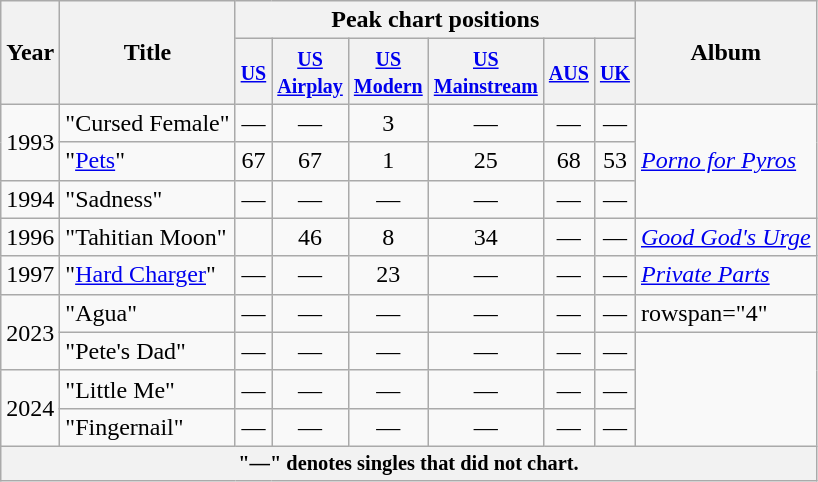<table class="wikitable">
<tr>
<th rowspan="2">Year</th>
<th rowspan="2">Title</th>
<th colspan="6">Peak chart positions</th>
<th rowspan="2">Album</th>
</tr>
<tr>
<th style="width:1em"><small><a href='#'>US</a></small><br></th>
<th style="width:1em"><small><a href='#'>US Airplay</a></small></th>
<th style="width:1em"><small><a href='#'>US Modern</a></small></th>
<th style="width:1em"><small><a href='#'>US Mainstream</a></small></th>
<th style="width:1em"><small><a href='#'>AUS</a></small><br></th>
<th style="width:1em"><small><a href='#'>UK</a></small><br></th>
</tr>
<tr>
<td rowspan="2">1993</td>
<td>"Cursed Female"</td>
<td style="text-align:center;">—</td>
<td style="text-align:center;">—</td>
<td style="text-align:center;">3</td>
<td style="text-align:center;">—</td>
<td style="text-align:center;">—</td>
<td style="text-align:center;">—</td>
<td rowspan="3"><em><a href='#'>Porno for Pyros</a></em></td>
</tr>
<tr>
<td>"<a href='#'>Pets</a>"</td>
<td style="text-align:center;">67</td>
<td style="text-align:center;">67</td>
<td style="text-align:center;">1</td>
<td style="text-align:center;">25</td>
<td style="text-align:center;">68</td>
<td style="text-align:center;">53</td>
</tr>
<tr>
<td>1994</td>
<td>"Sadness"</td>
<td style="text-align:center;">—</td>
<td style="text-align:center;">—</td>
<td style="text-align:center;">—</td>
<td style="text-align:center;">—</td>
<td style="text-align:center;">—</td>
<td style="text-align:center;">—</td>
</tr>
<tr>
<td>1996</td>
<td>"Tahitian Moon"</td>
<td style="text-align:center;"></td>
<td style="text-align:center;">46</td>
<td style="text-align:center;">8</td>
<td style="text-align:center;">34</td>
<td style="text-align:center;">—</td>
<td style="text-align:center;">—</td>
<td><em><a href='#'>Good God's Urge</a></em></td>
</tr>
<tr>
<td>1997</td>
<td>"<a href='#'>Hard Charger</a>"</td>
<td style="text-align:center;">—</td>
<td style="text-align:center;">—</td>
<td style="text-align:center;">23</td>
<td style="text-align:center;">—</td>
<td style="text-align:center;">—</td>
<td style="text-align:center;">—</td>
<td><em><a href='#'>Private Parts</a></em></td>
</tr>
<tr>
<td rowspan="2">2023</td>
<td>"Agua"</td>
<td style="text-align:center;">—</td>
<td style="text-align:center;">—</td>
<td style="text-align:center;">—</td>
<td style="text-align:center;">—</td>
<td style="text-align:center;">—</td>
<td style="text-align:center;">—</td>
<td>rowspan="4" </td>
</tr>
<tr>
<td>"Pete's Dad"</td>
<td style="text-align:center;">—</td>
<td style="text-align:center;">—</td>
<td style="text-align:center;">—</td>
<td style="text-align:center;">—</td>
<td style="text-align:center;">—</td>
<td style="text-align:center;">—</td>
</tr>
<tr>
<td rowspan="2">2024</td>
<td>"Little Me"</td>
<td style="text-align:center;">—</td>
<td style="text-align:center;">—</td>
<td style="text-align:center;">—</td>
<td style="text-align:center;">—</td>
<td style="text-align:center;">—</td>
<td style="text-align:center;">—</td>
</tr>
<tr>
<td>"Fingernail"</td>
<td style="text-align:center;">—</td>
<td style="text-align:center;">—</td>
<td style="text-align:center;">—</td>
<td style="text-align:center;">—</td>
<td style="text-align:center;">—</td>
<td style="text-align:center;">—</td>
</tr>
<tr>
<th colspan="9" style="font-size: 85%">"—" denotes singles that did not chart.</th>
</tr>
</table>
